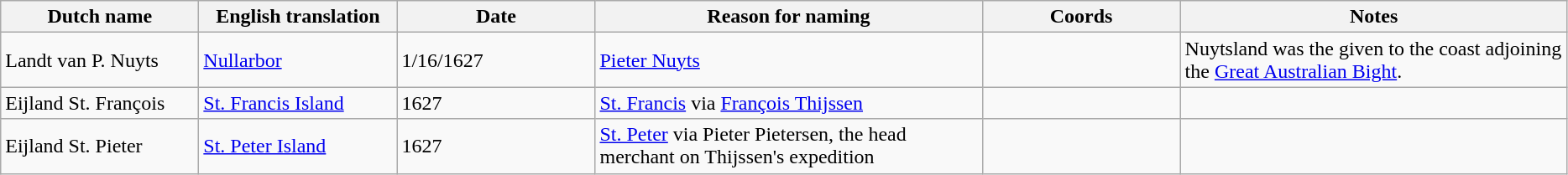<table class="wikitable">
<tr>
<th width="150">Dutch name</th>
<th width="150">English translation</th>
<th width="150">Date</th>
<th width="300">Reason for naming</th>
<th width="150">Coords</th>
<th width="300">Notes</th>
</tr>
<tr>
<td>Landt van P. Nuyts</td>
<td><a href='#'>Nullarbor</a></td>
<td>1/16/1627</td>
<td><a href='#'>Pieter Nuyts</a></td>
<td></td>
<td>Nuytsland was the given to the coast adjoining the <a href='#'>Great Australian Bight</a>.</td>
</tr>
<tr>
<td>Eijland St. François</td>
<td><a href='#'>St. Francis Island</a></td>
<td>1627</td>
<td><a href='#'>St. Francis</a> via <a href='#'>François Thijssen</a></td>
<td></td>
<td></td>
</tr>
<tr>
<td>Eijland St. Pieter</td>
<td><a href='#'>St. Peter Island</a></td>
<td>1627</td>
<td><a href='#'>St. Peter</a> via Pieter Pietersen, the head merchant on Thijssen's expedition</td>
<td></td>
<td></td>
</tr>
</table>
